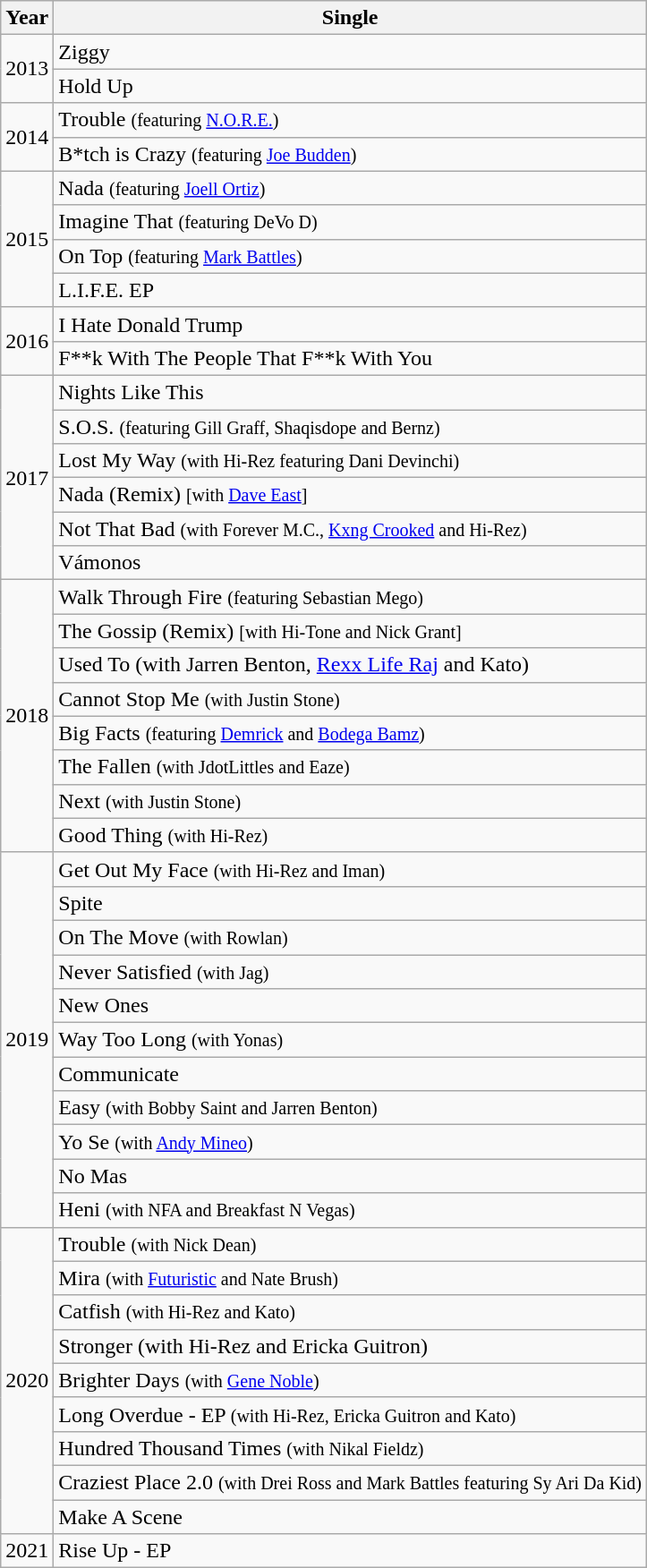<table class="wikitable">
<tr>
<th>Year</th>
<th>Single</th>
</tr>
<tr>
<td rowspan="2">2013</td>
<td>Ziggy</td>
</tr>
<tr>
<td>Hold Up</td>
</tr>
<tr>
<td rowspan="2">2014</td>
<td>Trouble <small>(featuring <a href='#'>N.O.R.E.</a>)</small></td>
</tr>
<tr>
<td>B*tch is Crazy <small>(featuring <a href='#'>Joe Budden</a>)</small></td>
</tr>
<tr>
<td rowspan="4">2015</td>
<td>Nada <small>(featuring <a href='#'>Joell Ortiz</a>)</small></td>
</tr>
<tr>
<td>Imagine That <small>(featuring DeVo D)</small></td>
</tr>
<tr>
<td>On Top <small>(featuring <a href='#'>Mark Battles</a>)</small></td>
</tr>
<tr>
<td>L.I.F.E. EP</td>
</tr>
<tr>
<td rowspan="2">2016</td>
<td>I Hate Donald Trump</td>
</tr>
<tr>
<td>F**k With The People That F**k With You</td>
</tr>
<tr>
<td rowspan="6">2017</td>
<td>Nights Like This</td>
</tr>
<tr>
<td>S.O.S. <small>(featuring Gill Graff, Shaqisdope and Bernz)</small></td>
</tr>
<tr>
<td>Lost My Way <small>(with Hi-Rez featuring Dani Devinchi)</small></td>
</tr>
<tr>
<td>Nada (Remix) <small>[with <a href='#'>Dave East</a>]</small></td>
</tr>
<tr>
<td>Not That Bad <small>(with Forever M.C., <a href='#'>Kxng Crooked</a> and Hi-Rez)</small></td>
</tr>
<tr>
<td>Vámonos</td>
</tr>
<tr>
<td rowspan="8">2018</td>
<td>Walk Through Fire <small>(featuring Sebastian Mego)</small></td>
</tr>
<tr>
<td>The Gossip (Remix) <small>[with Hi-Tone and Nick Grant]</small></td>
</tr>
<tr>
<td>Used To (with Jarren Benton, <a href='#'>Rexx Life Raj</a> and Kato)</td>
</tr>
<tr>
<td>Cannot Stop Me <small>(with Justin Stone)</small></td>
</tr>
<tr>
<td>Big Facts <small>(featuring <a href='#'>Demrick</a> and <a href='#'>Bodega Bamz</a>)</small></td>
</tr>
<tr>
<td>The Fallen <small>(with JdotLittles and Eaze)</small></td>
</tr>
<tr>
<td>Next <small>(with Justin Stone)</small></td>
</tr>
<tr>
<td>Good Thing <small>(with Hi-Rez)</small></td>
</tr>
<tr>
<td rowspan="11">2019</td>
<td>Get Out My Face <small>(with Hi-Rez and Iman)</small></td>
</tr>
<tr>
<td>Spite</td>
</tr>
<tr>
<td>On The Move <small>(with Rowlan)</small></td>
</tr>
<tr>
<td>Never Satisfied <small>(with Jag)</small></td>
</tr>
<tr>
<td>New Ones</td>
</tr>
<tr>
<td>Way Too Long <small>(with Yonas)</small></td>
</tr>
<tr>
<td>Communicate</td>
</tr>
<tr>
<td>Easy <small>(with Bobby Saint and Jarren Benton)</small></td>
</tr>
<tr>
<td>Yo Se <small>(with <a href='#'>Andy Mineo</a>)</small></td>
</tr>
<tr>
<td>No Mas</td>
</tr>
<tr>
<td>Heni <small>(with NFA and Breakfast N Vegas)</small></td>
</tr>
<tr>
<td rowspan="9">2020</td>
<td>Trouble <small>(with Nick Dean)</small></td>
</tr>
<tr>
<td>Mira <small>(with <a href='#'>Futuristic</a> and Nate Brush)</small></td>
</tr>
<tr>
<td>Catfish <small>(with Hi-Rez and Kato)</small></td>
</tr>
<tr>
<td>Stronger (with Hi-Rez and Ericka Guitron)</td>
</tr>
<tr>
<td>Brighter Days <small>(with <a href='#'>Gene Noble</a>)</small></td>
</tr>
<tr>
<td>Long Overdue - EP <small>(with Hi-Rez, Ericka Guitron and Kato)</small></td>
</tr>
<tr>
<td>Hundred Thousand Times <small>(with Nikal Fieldz)</small></td>
</tr>
<tr>
<td>Craziest Place 2.0 <small>(with Drei Ross and Mark Battles featuring Sy Ari Da Kid)</small></td>
</tr>
<tr>
<td>Make A Scene</td>
</tr>
<tr>
<td>2021</td>
<td>Rise Up - EP</td>
</tr>
</table>
